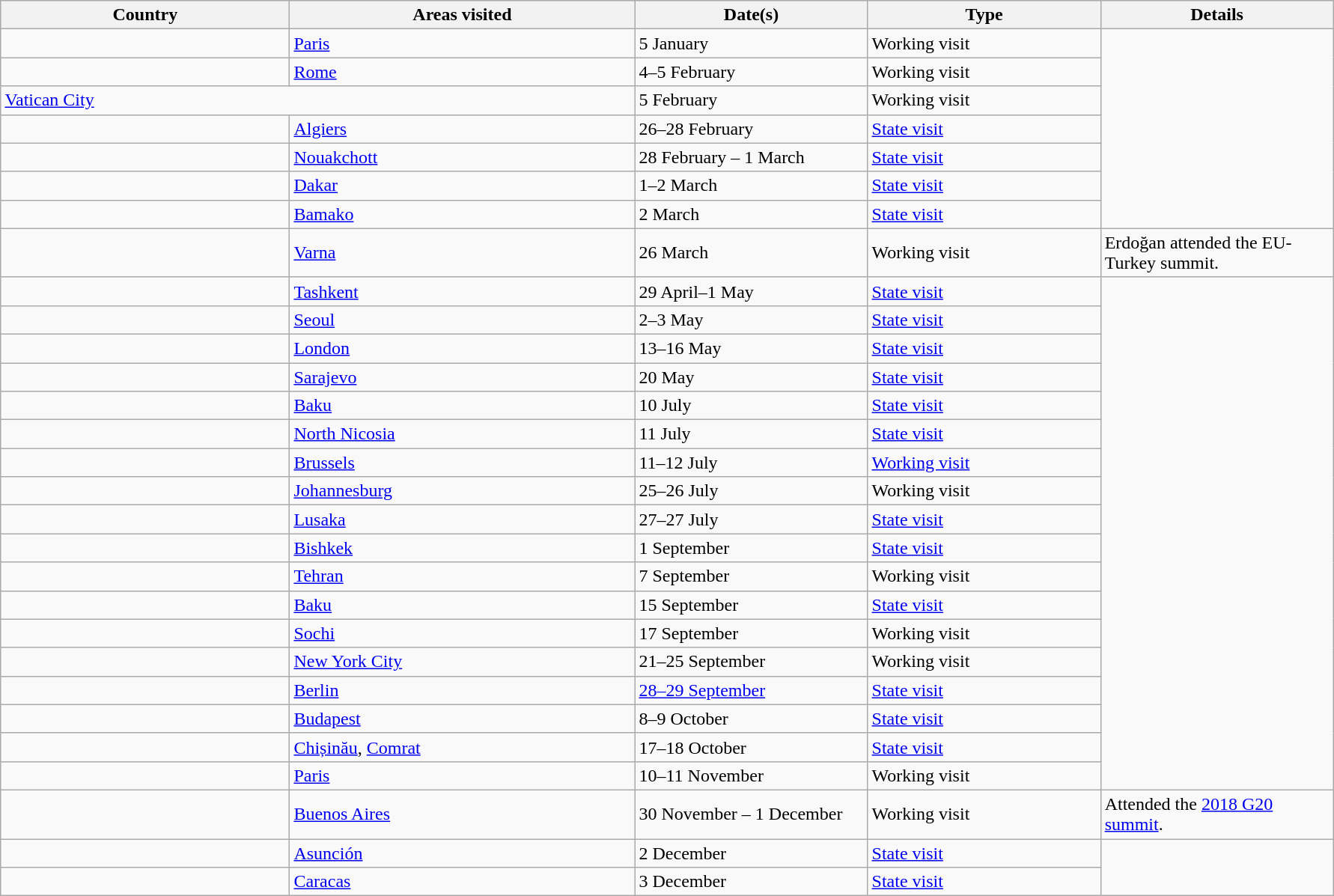<table class="wikitable" style="margin: 1em auto 1em auto">
<tr>
<th width=250>Country</th>
<th width=300>Areas visited</th>
<th width=200>Date(s)</th>
<th width=200>Type</th>
<th width=200>Details</th>
</tr>
<tr>
<td></td>
<td><a href='#'>Paris</a></td>
<td>5 January</td>
<td>Working visit</td>
</tr>
<tr>
<td></td>
<td><a href='#'>Rome</a></td>
<td>4–5 February</td>
<td>Working visit</td>
</tr>
<tr>
<td colspan="2"> <a href='#'>Vatican City</a></td>
<td>5 February</td>
<td>Working visit</td>
</tr>
<tr>
<td></td>
<td><a href='#'>Algiers</a></td>
<td>26–28 February</td>
<td><a href='#'>State visit</a></td>
</tr>
<tr>
<td></td>
<td><a href='#'>Nouakchott</a></td>
<td>28 February – 1 March</td>
<td><a href='#'>State visit</a></td>
</tr>
<tr>
<td></td>
<td><a href='#'>Dakar</a></td>
<td>1–2 March</td>
<td><a href='#'>State visit</a></td>
</tr>
<tr>
<td></td>
<td><a href='#'>Bamako</a></td>
<td>2 March</td>
<td><a href='#'>State visit</a></td>
</tr>
<tr>
<td></td>
<td><a href='#'>Varna</a></td>
<td>26 March</td>
<td>Working visit</td>
<td>Erdoğan attended the EU-Turkey summit.</td>
</tr>
<tr>
<td></td>
<td><a href='#'>Tashkent</a></td>
<td>29 April–1 May</td>
<td><a href='#'>State visit</a></td>
</tr>
<tr>
<td></td>
<td><a href='#'>Seoul</a></td>
<td>2–3 May</td>
<td><a href='#'>State visit</a></td>
</tr>
<tr>
<td></td>
<td><a href='#'>London</a></td>
<td>13–16 May</td>
<td><a href='#'>State visit</a></td>
</tr>
<tr>
<td></td>
<td><a href='#'>Sarajevo</a></td>
<td>20 May</td>
<td><a href='#'>State visit</a></td>
</tr>
<tr>
<td></td>
<td><a href='#'>Baku</a></td>
<td>10 July</td>
<td><a href='#'>State visit</a></td>
</tr>
<tr>
<td></td>
<td><a href='#'>North Nicosia</a></td>
<td>11 July</td>
<td><a href='#'>State visit</a></td>
</tr>
<tr>
<td></td>
<td><a href='#'>Brussels</a></td>
<td>11–12 July</td>
<td><a href='#'>Working visit</a></td>
</tr>
<tr>
<td></td>
<td><a href='#'>Johannesburg</a></td>
<td>25–26 July</td>
<td>Working visit</td>
</tr>
<tr>
<td></td>
<td><a href='#'>Lusaka</a></td>
<td>27–27 July</td>
<td><a href='#'>State visit</a></td>
</tr>
<tr>
<td></td>
<td><a href='#'>Bishkek</a></td>
<td>1 September</td>
<td><a href='#'>State visit</a></td>
</tr>
<tr>
<td></td>
<td><a href='#'>Tehran</a></td>
<td>7 September</td>
<td>Working visit</td>
</tr>
<tr>
<td></td>
<td><a href='#'>Baku</a></td>
<td>15 September</td>
<td><a href='#'>State visit</a></td>
</tr>
<tr>
<td></td>
<td><a href='#'>Sochi</a></td>
<td>17 September</td>
<td>Working visit</td>
</tr>
<tr>
<td></td>
<td><a href='#'>New York City</a></td>
<td>21–25 September</td>
<td>Working visit</td>
</tr>
<tr>
<td></td>
<td><a href='#'>Berlin</a></td>
<td><a href='#'>28–29 September</a></td>
<td><a href='#'>State visit</a></td>
</tr>
<tr>
<td></td>
<td><a href='#'>Budapest</a></td>
<td>8–9 October</td>
<td><a href='#'>State visit</a></td>
</tr>
<tr>
<td></td>
<td><a href='#'>Chișinău</a>, <a href='#'>Comrat</a></td>
<td>17–18 October</td>
<td><a href='#'>State visit</a></td>
</tr>
<tr>
<td></td>
<td><a href='#'>Paris</a></td>
<td>10–11 November</td>
<td>Working visit</td>
</tr>
<tr>
<td></td>
<td><a href='#'>Buenos Aires</a></td>
<td>30 November – 1 December</td>
<td>Working visit</td>
<td>Attended the <a href='#'>2018 G20 summit</a>.</td>
</tr>
<tr>
<td></td>
<td><a href='#'>Asunción</a></td>
<td>2 December</td>
<td><a href='#'>State visit</a></td>
</tr>
<tr>
<td></td>
<td><a href='#'>Caracas</a></td>
<td>3 December</td>
<td><a href='#'>State visit</a></td>
</tr>
</table>
